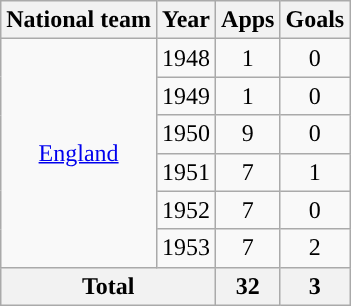<table class="wikitable" style="text-align:center">
<tr>
<th>National team</th>
<th>Year</th>
<th>Apps</th>
<th>Goals</th>
</tr>
<tr>
<td rowspan=6><a href='#'>England</a></td>
<td>1948</td>
<td>1</td>
<td>0</td>
</tr>
<tr>
<td>1949</td>
<td>1</td>
<td>0</td>
</tr>
<tr>
<td>1950</td>
<td>9</td>
<td>0</td>
</tr>
<tr>
<td>1951</td>
<td>7</td>
<td>1</td>
</tr>
<tr>
<td>1952</td>
<td>7</td>
<td>0</td>
</tr>
<tr>
<td>1953</td>
<td>7</td>
<td>2</td>
</tr>
<tr>
<th colspan="2">Total</th>
<th>32</th>
<th>3</th>
</tr>
</table>
